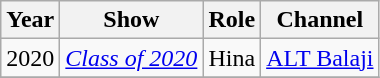<table class="wikitable sortable">
<tr>
<th>Year</th>
<th>Show</th>
<th>Role</th>
<th>Channel</th>
</tr>
<tr>
<td>2020</td>
<td><em><a href='#'>Class of 2020</a></em></td>
<td>Hina</td>
<td><a href='#'>ALT Balaji</a></td>
</tr>
<tr>
</tr>
</table>
